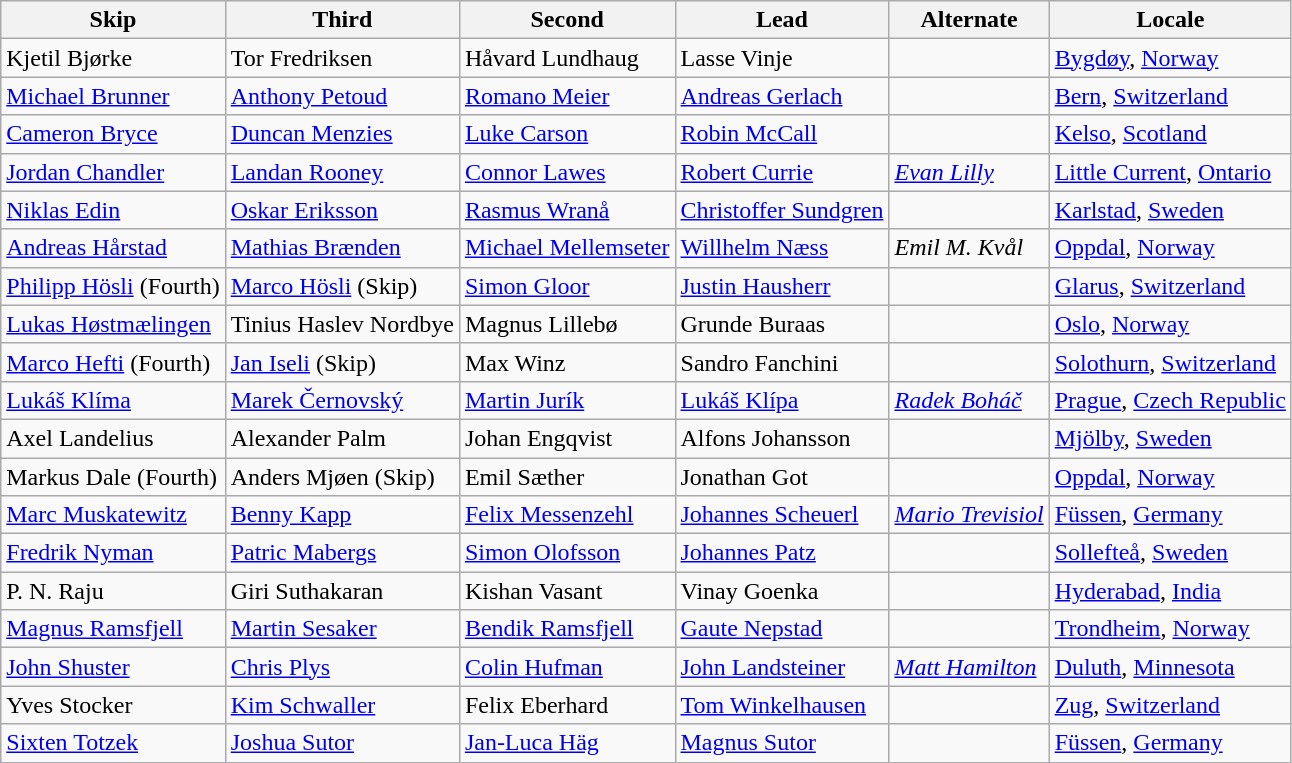<table class=wikitable>
<tr>
<th scope="col">Skip</th>
<th scope="col">Third</th>
<th scope="col">Second</th>
<th scope="col">Lead</th>
<th scope="col">Alternate</th>
<th scope="col">Locale</th>
</tr>
<tr>
<td>Kjetil Bjørke</td>
<td>Tor Fredriksen</td>
<td>Håvard Lundhaug</td>
<td>Lasse Vinje</td>
<td></td>
<td> <a href='#'>Bygdøy</a>, <a href='#'>Norway</a></td>
</tr>
<tr>
<td><a href='#'>Michael Brunner</a></td>
<td><a href='#'>Anthony Petoud</a></td>
<td><a href='#'>Romano Meier</a></td>
<td><a href='#'>Andreas Gerlach</a></td>
<td></td>
<td> <a href='#'>Bern</a>, <a href='#'>Switzerland</a></td>
</tr>
<tr>
<td><a href='#'>Cameron Bryce</a></td>
<td><a href='#'>Duncan Menzies</a></td>
<td><a href='#'>Luke Carson</a></td>
<td><a href='#'>Robin McCall</a></td>
<td></td>
<td> <a href='#'>Kelso</a>, <a href='#'>Scotland</a></td>
</tr>
<tr>
<td><a href='#'>Jordan Chandler</a></td>
<td><a href='#'>Landan Rooney</a></td>
<td><a href='#'>Connor Lawes</a></td>
<td><a href='#'>Robert Currie</a></td>
<td><em><a href='#'>Evan Lilly</a></em></td>
<td> <a href='#'>Little Current</a>, <a href='#'>Ontario</a></td>
</tr>
<tr>
<td><a href='#'>Niklas Edin</a></td>
<td><a href='#'>Oskar Eriksson</a></td>
<td><a href='#'>Rasmus Wranå</a></td>
<td><a href='#'>Christoffer Sundgren</a></td>
<td></td>
<td> <a href='#'>Karlstad</a>, <a href='#'>Sweden</a></td>
</tr>
<tr>
<td><a href='#'>Andreas Hårstad</a></td>
<td><a href='#'>Mathias Brænden</a></td>
<td><a href='#'>Michael Mellemseter</a></td>
<td><a href='#'>Willhelm Næss</a></td>
<td><em>Emil M. Kvål</em></td>
<td> <a href='#'>Oppdal</a>, <a href='#'>Norway</a></td>
</tr>
<tr>
<td><a href='#'>Philipp Hösli</a> (Fourth)</td>
<td><a href='#'>Marco Hösli</a> (Skip)</td>
<td><a href='#'>Simon Gloor</a></td>
<td><a href='#'>Justin Hausherr</a></td>
<td></td>
<td> <a href='#'>Glarus</a>, <a href='#'>Switzerland</a></td>
</tr>
<tr>
<td><a href='#'>Lukas Høstmælingen</a></td>
<td>Tinius Haslev Nordbye</td>
<td>Magnus Lillebø</td>
<td>Grunde Buraas</td>
<td></td>
<td> <a href='#'>Oslo</a>, <a href='#'>Norway</a></td>
</tr>
<tr>
<td><a href='#'>Marco Hefti</a> (Fourth)</td>
<td><a href='#'>Jan Iseli</a> (Skip)</td>
<td>Max Winz</td>
<td>Sandro Fanchini</td>
<td></td>
<td> <a href='#'>Solothurn</a>, <a href='#'>Switzerland</a></td>
</tr>
<tr>
<td><a href='#'>Lukáš Klíma</a></td>
<td><a href='#'>Marek Černovský</a></td>
<td><a href='#'>Martin Jurík</a></td>
<td><a href='#'>Lukáš Klípa</a></td>
<td><em><a href='#'>Radek Boháč</a></em></td>
<td> <a href='#'>Prague</a>, <a href='#'>Czech Republic</a></td>
</tr>
<tr>
<td>Axel Landelius</td>
<td>Alexander Palm</td>
<td>Johan Engqvist</td>
<td>Alfons Johansson</td>
<td></td>
<td> <a href='#'>Mjölby</a>, <a href='#'>Sweden</a></td>
</tr>
<tr>
<td>Markus Dale (Fourth)</td>
<td>Anders Mjøen (Skip)</td>
<td>Emil Sæther</td>
<td>Jonathan Got</td>
<td></td>
<td> <a href='#'>Oppdal</a>, <a href='#'>Norway</a></td>
</tr>
<tr>
<td><a href='#'>Marc Muskatewitz</a></td>
<td><a href='#'>Benny Kapp</a></td>
<td><a href='#'>Felix Messenzehl</a></td>
<td><a href='#'>Johannes Scheuerl</a></td>
<td><em><a href='#'>Mario Trevisiol</a></em></td>
<td> <a href='#'>Füssen</a>, <a href='#'>Germany</a></td>
</tr>
<tr>
<td><a href='#'>Fredrik Nyman</a></td>
<td><a href='#'>Patric Mabergs</a></td>
<td><a href='#'>Simon Olofsson</a></td>
<td><a href='#'>Johannes Patz</a></td>
<td></td>
<td> <a href='#'>Sollefteå</a>, <a href='#'>Sweden</a></td>
</tr>
<tr>
<td>P. N. Raju</td>
<td>Giri Suthakaran</td>
<td>Kishan Vasant</td>
<td>Vinay Goenka</td>
<td></td>
<td> <a href='#'>Hyderabad</a>, <a href='#'>India</a></td>
</tr>
<tr>
<td><a href='#'>Magnus Ramsfjell</a></td>
<td><a href='#'>Martin Sesaker</a></td>
<td><a href='#'>Bendik Ramsfjell</a></td>
<td><a href='#'>Gaute Nepstad</a></td>
<td></td>
<td> <a href='#'>Trondheim</a>, <a href='#'>Norway</a></td>
</tr>
<tr>
<td><a href='#'>John Shuster</a></td>
<td><a href='#'>Chris Plys</a></td>
<td><a href='#'>Colin Hufman</a></td>
<td><a href='#'>John Landsteiner</a></td>
<td><em><a href='#'>Matt Hamilton</a></em></td>
<td> <a href='#'>Duluth</a>, <a href='#'>Minnesota</a></td>
</tr>
<tr>
<td>Yves Stocker</td>
<td><a href='#'>Kim Schwaller</a></td>
<td>Felix Eberhard</td>
<td><a href='#'>Tom Winkelhausen</a></td>
<td></td>
<td> <a href='#'>Zug</a>, <a href='#'>Switzerland</a></td>
</tr>
<tr>
<td><a href='#'>Sixten Totzek</a></td>
<td><a href='#'>Joshua Sutor</a></td>
<td><a href='#'>Jan-Luca Häg</a></td>
<td><a href='#'>Magnus Sutor</a></td>
<td></td>
<td> <a href='#'>Füssen</a>, <a href='#'>Germany</a></td>
</tr>
</table>
